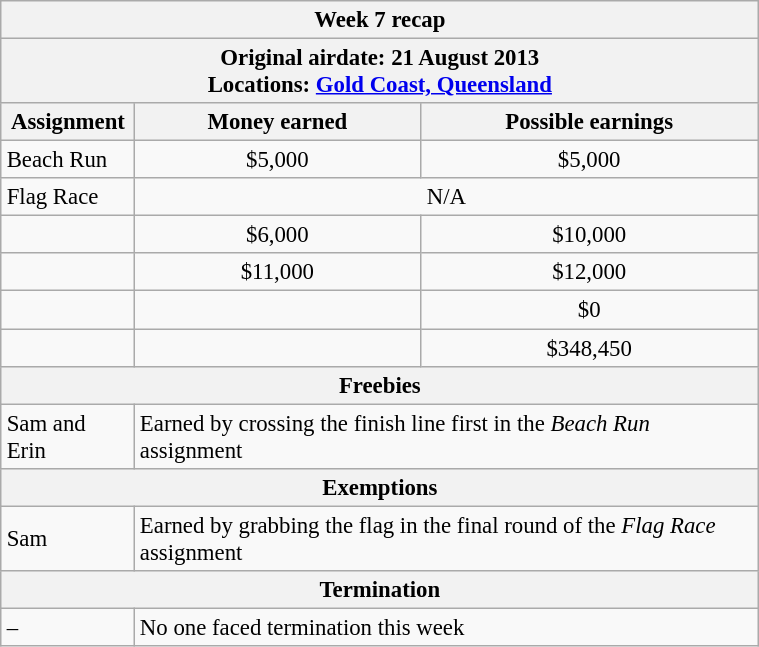<table class="wikitable" style="font-size: 95%; margin: 10px" align="right" width="40%">
<tr>
<th colspan=3>Week 7 recap</th>
</tr>
<tr>
<th colspan=3>Original airdate: 21 August 2013<br>Locations: <a href='#'>Gold Coast, Queensland</a></th>
</tr>
<tr>
<th>Assignment</th>
<th>Money earned</th>
<th>Possible earnings</th>
</tr>
<tr>
<td>Beach Run</td>
<td align="center">$5,000</td>
<td align="center">$5,000</td>
</tr>
<tr>
<td>Flag Race</td>
<td colspan="2" align="center">N/A</td>
</tr>
<tr>
<td></td>
<td align="center">$6,000</td>
<td align="center">$10,000</td>
</tr>
<tr>
<td></td>
<td align="center">$11,000</td>
<td align="center">$12,000</td>
</tr>
<tr>
<td></td>
<td align="center"></td>
<td align="center">$0</td>
</tr>
<tr>
<td><strong></strong></td>
<td align="center"><strong></strong></td>
<td align="center">$348,450</td>
</tr>
<tr>
<th colspan=3>Freebies</th>
</tr>
<tr>
<td>Sam and Erin</td>
<td colspan=2>Earned by crossing the finish line first in the <em>Beach Run</em> assignment</td>
</tr>
<tr>
<th colspan=3>Exemptions</th>
</tr>
<tr>
<td>Sam</td>
<td colspan=2>Earned by grabbing the flag in the final round of the <em>Flag Race</em> assignment</td>
</tr>
<tr>
<th colspan=3>Termination</th>
</tr>
<tr>
<td>–</td>
<td colspan=2>No one faced termination this week</td>
</tr>
</table>
